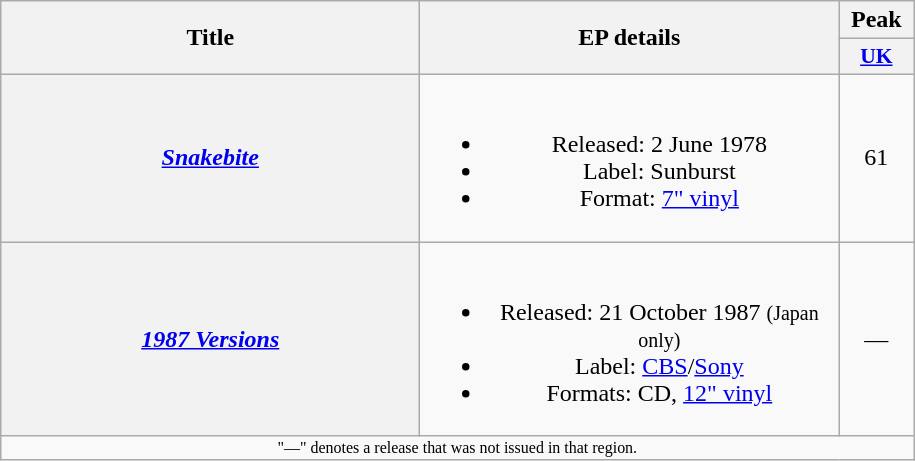<table class="wikitable plainrowheaders" style="text-align:center;">
<tr>
<th scope="col" rowspan="2" style="width:17em;">Title</th>
<th scope="col" rowspan="2" style="width:17em;">EP details</th>
<th scope="col" colspan="2">Peak</th>
</tr>
<tr>
<th scope="col" style="width:3em;font-size:90%;"><a href='#'>UK</a><br></th>
</tr>
<tr>
<th scope="row"><em><a href='#'>Snakebite</a></em></th>
<td><br><ul><li>Released: 2 June 1978</li><li>Label: Sunburst</li><li>Format: <a href='#'>7" vinyl</a></li></ul></td>
<td>61</td>
</tr>
<tr>
<th scope="row"><em><a href='#'>1987 Versions</a></em></th>
<td><br><ul><li>Released: 21 October 1987 <small>(Japan only)</small></li><li>Label: <a href='#'>CBS</a>/<a href='#'>Sony</a></li><li>Formats: CD, <a href='#'>12" vinyl</a></li></ul></td>
<td>—</td>
</tr>
<tr>
<td align="center" colspan="3" style="font-size: 8pt">"—" denotes a release that was not issued in that region.</td>
</tr>
</table>
